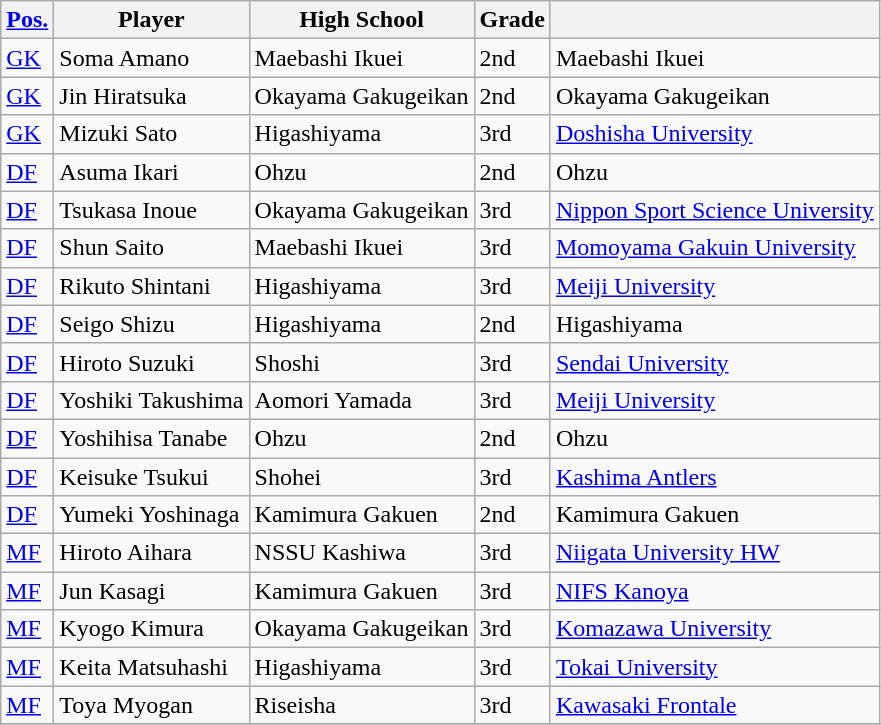<table class = "wikitable" style = "text-align:left">
<tr>
<th><a href='#'>Pos.</a></th>
<th>Player</th>
<th>High School</th>
<th>Grade</th>
<th></th>
</tr>
<tr>
<td><a href='#'>GK</a></td>
<td>Soma Amano</td>
<td>Maebashi Ikuei</td>
<td>2nd</td>
<td>Maebashi Ikuei</td>
</tr>
<tr>
<td><a href='#'>GK</a></td>
<td>Jin Hiratsuka</td>
<td>Okayama Gakugeikan</td>
<td>2nd</td>
<td>Okayama Gakugeikan</td>
</tr>
<tr>
<td><a href='#'>GK</a></td>
<td>Mizuki Sato</td>
<td>Higashiyama</td>
<td>3rd</td>
<td><a href='#'>Doshisha University</a></td>
</tr>
<tr>
<td><a href='#'>DF</a></td>
<td>Asuma Ikari</td>
<td>Ohzu</td>
<td>2nd</td>
<td>Ohzu</td>
</tr>
<tr>
<td><a href='#'>DF</a></td>
<td>Tsukasa Inoue</td>
<td>Okayama Gakugeikan</td>
<td>3rd</td>
<td><a href='#'>Nippon Sport Science University</a></td>
</tr>
<tr>
<td><a href='#'>DF</a></td>
<td>Shun Saito</td>
<td>Maebashi Ikuei</td>
<td>3rd</td>
<td><a href='#'>Momoyama Gakuin University</a></td>
</tr>
<tr>
<td><a href='#'>DF</a></td>
<td>Rikuto Shintani</td>
<td>Higashiyama</td>
<td>3rd</td>
<td><a href='#'>Meiji University</a></td>
</tr>
<tr>
<td><a href='#'>DF</a></td>
<td>Seigo Shizu</td>
<td>Higashiyama</td>
<td>2nd</td>
<td>Higashiyama</td>
</tr>
<tr>
<td><a href='#'>DF</a></td>
<td>Hiroto Suzuki</td>
<td>Shoshi</td>
<td>3rd</td>
<td><a href='#'>Sendai University</a></td>
</tr>
<tr>
<td><a href='#'>DF</a></td>
<td>Yoshiki Takushima</td>
<td>Aomori Yamada</td>
<td>3rd</td>
<td><a href='#'>Meiji University</a></td>
</tr>
<tr>
<td><a href='#'>DF</a></td>
<td>Yoshihisa Tanabe</td>
<td>Ohzu</td>
<td>2nd</td>
<td>Ohzu</td>
</tr>
<tr>
<td><a href='#'>DF</a></td>
<td>Keisuke Tsukui</td>
<td>Shohei</td>
<td>3rd</td>
<td><a href='#'>Kashima Antlers</a></td>
</tr>
<tr>
<td><a href='#'>DF</a></td>
<td>Yumeki Yoshinaga</td>
<td>Kamimura Gakuen</td>
<td>2nd</td>
<td>Kamimura Gakuen</td>
</tr>
<tr>
<td><a href='#'>MF</a></td>
<td>Hiroto Aihara</td>
<td>NSSU Kashiwa</td>
<td>3rd</td>
<td><a href='#'>Niigata University HW</a></td>
</tr>
<tr>
<td><a href='#'>MF</a></td>
<td>Jun Kasagi</td>
<td>Kamimura Gakuen</td>
<td>3rd</td>
<td><a href='#'>NIFS Kanoya</a></td>
</tr>
<tr>
<td><a href='#'>MF</a></td>
<td>Kyogo Kimura</td>
<td>Okayama Gakugeikan</td>
<td>3rd</td>
<td><a href='#'>Komazawa University</a></td>
</tr>
<tr>
<td><a href='#'>MF</a></td>
<td>Keita Matsuhashi</td>
<td>Higashiyama</td>
<td>3rd</td>
<td><a href='#'>Tokai University</a></td>
</tr>
<tr>
<td><a href='#'>MF</a></td>
<td>Toya Myogan</td>
<td>Riseisha</td>
<td>3rd</td>
<td><a href='#'>Kawasaki Frontale</a></td>
</tr>
<tr>
</tr>
</table>
